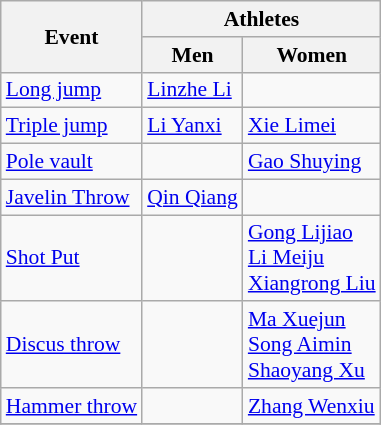<table class=wikitable style="font-size:90%">
<tr>
<th rowspan=2>Event</th>
<th colspan=2>Athletes</th>
</tr>
<tr>
<th>Men</th>
<th>Women</th>
</tr>
<tr>
<td><a href='#'>Long jump</a></td>
<td><a href='#'>Linzhe Li</a></td>
<td></td>
</tr>
<tr>
<td><a href='#'>Triple jump</a></td>
<td><a href='#'>Li Yanxi</a></td>
<td><a href='#'>Xie Limei</a></td>
</tr>
<tr>
<td><a href='#'>Pole vault</a></td>
<td></td>
<td><a href='#'>Gao Shuying</a></td>
</tr>
<tr>
<td><a href='#'>Javelin Throw</a></td>
<td><a href='#'>Qin Qiang</a></td>
<td></td>
</tr>
<tr>
<td><a href='#'>Shot Put</a></td>
<td></td>
<td><a href='#'>Gong Lijiao</a> <br> <a href='#'>Li Meiju</a> <br> <a href='#'>Xiangrong Liu</a></td>
</tr>
<tr>
<td><a href='#'>Discus throw</a></td>
<td></td>
<td><a href='#'>Ma Xuejun</a> <br> <a href='#'>Song Aimin</a> <br> <a href='#'>Shaoyang Xu</a></td>
</tr>
<tr>
<td><a href='#'>Hammer throw</a></td>
<td></td>
<td><a href='#'>Zhang Wenxiu</a></td>
</tr>
<tr>
</tr>
</table>
